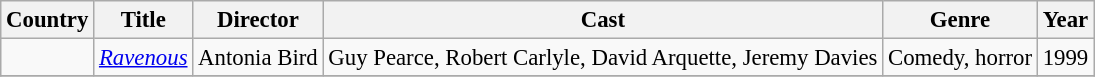<table class="wikitable" style="font-size: 95%;">
<tr>
<th>Country</th>
<th>Title</th>
<th>Director</th>
<th>Cast</th>
<th>Genre</th>
<th>Year</th>
</tr>
<tr>
<td></td>
<td><em><a href='#'>Ravenous</a></em></td>
<td>Antonia Bird</td>
<td>Guy Pearce, Robert Carlyle, David Arquette, Jeremy Davies</td>
<td>Comedy, horror</td>
<td>1999</td>
</tr>
<tr>
</tr>
</table>
